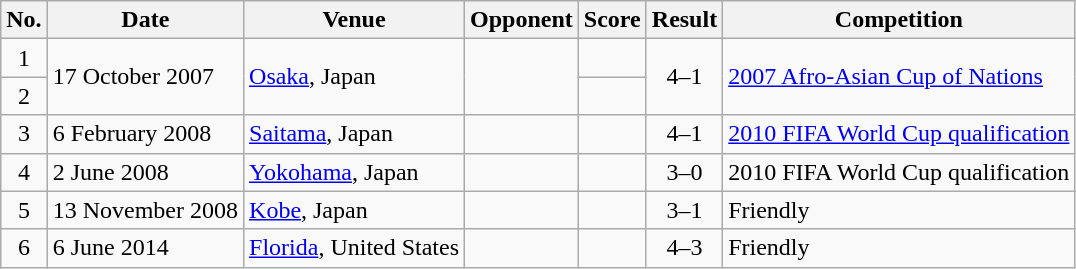<table class="wikitable sortable">
<tr>
<th scope="col">No.</th>
<th scope="col">Date</th>
<th scope="col">Venue</th>
<th scope="col">Opponent</th>
<th scope="col">Score</th>
<th scope="col">Result</th>
<th scope="col">Competition</th>
</tr>
<tr>
<td align="center">1</td>
<td rowspan="2">17 October 2007</td>
<td rowspan="2"><a href='#'>Osaka</a>, Japan</td>
<td rowspan="2"></td>
<td></td>
<td rowspan="2" style="text-align:center">4–1</td>
<td rowspan="2"><a href='#'>2007 Afro-Asian Cup of Nations</a></td>
</tr>
<tr>
<td align="center">2</td>
<td></td>
</tr>
<tr>
<td align="center">3</td>
<td>6 February 2008</td>
<td><a href='#'>Saitama</a>, Japan</td>
<td></td>
<td></td>
<td align="center">4–1</td>
<td><a href='#'>2010 FIFA World Cup qualification</a></td>
</tr>
<tr>
<td align="center">4</td>
<td>2 June 2008</td>
<td><a href='#'>Yokohama</a>, Japan</td>
<td></td>
<td></td>
<td align="center">3–0</td>
<td>2010 FIFA World Cup qualification</td>
</tr>
<tr>
<td align="center">5</td>
<td>13 November 2008</td>
<td><a href='#'>Kobe</a>, Japan</td>
<td></td>
<td></td>
<td align="center">3–1</td>
<td>Friendly</td>
</tr>
<tr>
<td align="center">6</td>
<td>6 June 2014</td>
<td><a href='#'>Florida</a>, United States</td>
<td></td>
<td></td>
<td align="center">4–3</td>
<td>Friendly</td>
</tr>
</table>
